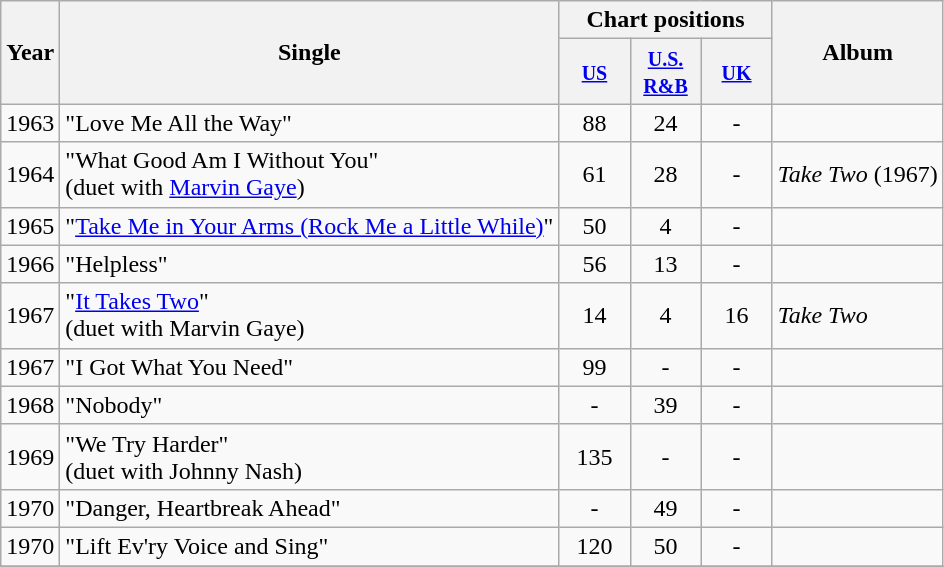<table class="wikitable">
<tr>
<th align="center" rowspan="2">Year</th>
<th align="center" rowspan="2">Single</th>
<th align="center" colspan="3">Chart positions</th>
<th align="center" rowspan="2">Album</th>
</tr>
<tr>
<th width="40"><small><a href='#'>US</a></small></th>
<th width="40"><small><a href='#'>U.S. R&B</a></small></th>
<th width="40"><small><a href='#'>UK</a></small></th>
</tr>
<tr>
<td align="center">1963</td>
<td align="left">"Love Me All the Way"</td>
<td align="center">88</td>
<td align="center">24</td>
<td align="center">-</td>
<td></td>
</tr>
<tr>
<td align="center">1964</td>
<td align="left">"What Good Am I Without You"<br>(duet with <a href='#'>Marvin Gaye</a>)</td>
<td align="center">61</td>
<td align="center">28</td>
<td align="center">-</td>
<td align="left"><em>Take Two</em> (1967)</td>
</tr>
<tr>
<td align="center">1965</td>
<td align="left">"<a href='#'>Take Me in Your Arms (Rock Me a Little While)</a>"</td>
<td align="center">50</td>
<td align="center">4</td>
<td align="center">-</td>
<td></td>
</tr>
<tr>
<td align="center">1966</td>
<td align="left">"Helpless"</td>
<td align="center">56</td>
<td align="center">13</td>
<td align="center">-</td>
<td></td>
</tr>
<tr>
<td align="center">1967</td>
<td align="left">"<a href='#'>It Takes Two</a>"<br>(duet with Marvin Gaye)</td>
<td align="center">14</td>
<td align="center">4</td>
<td align="center">16</td>
<td align="left"><em>Take Two</em></td>
</tr>
<tr>
<td align="center">1967</td>
<td align="left">"I Got What You Need"</td>
<td align="center">99</td>
<td align="center">-</td>
<td align="center">-</td>
<td></td>
</tr>
<tr>
<td align="center">1968</td>
<td align="left">"Nobody"</td>
<td align="center">-</td>
<td align="center">39</td>
<td align="center">-</td>
<td></td>
</tr>
<tr>
<td align="center">1969</td>
<td align="left">"We Try Harder"<br>(duet with Johnny Nash)</td>
<td align="center">135</td>
<td align="center">-</td>
<td align="center">-</td>
<td></td>
</tr>
<tr>
<td align="center">1970</td>
<td align="left">"Danger, Heartbreak Ahead"</td>
<td align="center">-</td>
<td align="center">49</td>
<td align="center">-</td>
<td></td>
</tr>
<tr>
<td align="center">1970</td>
<td align="left">"Lift Ev'ry Voice and Sing"</td>
<td align="center">120</td>
<td align="center">50</td>
<td align="center">-</td>
<td></td>
</tr>
<tr>
</tr>
</table>
